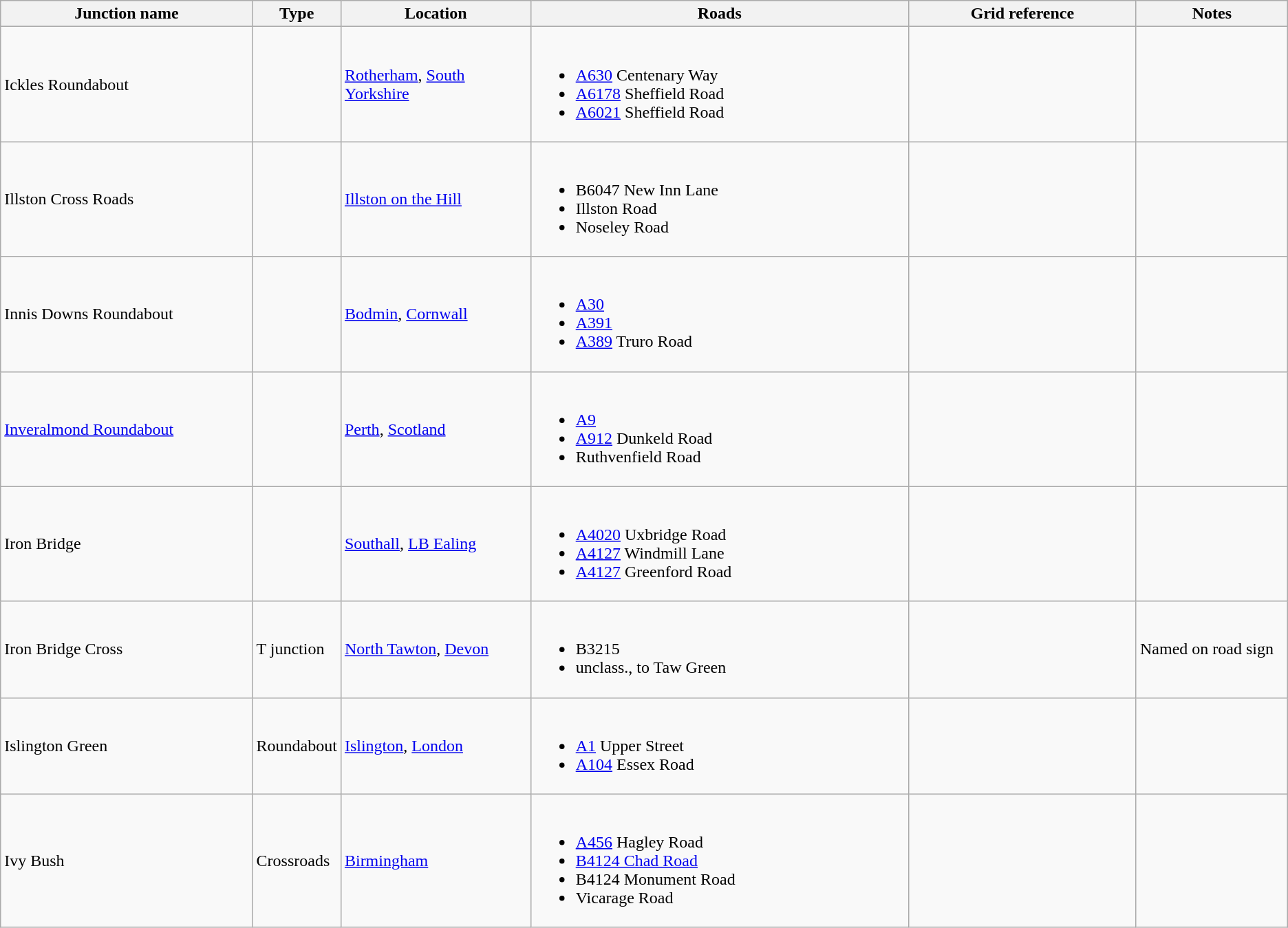<table class=wikitable>
<tr>
<th width=20%>Junction name</th>
<th width=5%>Type</th>
<th width=15%>Location</th>
<th width=30%>Roads</th>
<th width=18%>Grid reference</th>
<th width=25%>Notes</th>
</tr>
<tr>
<td>Ickles Roundabout</td>
<td></td>
<td><a href='#'>Rotherham</a>, <a href='#'>South Yorkshire</a></td>
<td><br><ul><li><a href='#'>A630</a> Centenary Way</li><li><a href='#'>A6178</a> Sheffield Road</li><li><a href='#'>A6021</a> Sheffield Road</li></ul></td>
<td></td>
<td></td>
</tr>
<tr>
<td>Illston Cross Roads</td>
<td></td>
<td><a href='#'>Illston on the Hill</a></td>
<td><br><ul><li>B6047 New Inn Lane</li><li>Illston Road</li><li>Noseley Road</li></ul></td>
<td></td>
<td></td>
</tr>
<tr>
<td>Innis Downs Roundabout</td>
<td></td>
<td><a href='#'>Bodmin</a>, <a href='#'>Cornwall</a></td>
<td><br><ul><li><a href='#'>A30</a></li><li><a href='#'>A391</a></li><li><a href='#'>A389</a> Truro Road</li></ul></td>
<td></td>
<td></td>
</tr>
<tr>
<td><a href='#'>Inveralmond Roundabout</a></td>
<td></td>
<td><a href='#'>Perth</a>, <a href='#'>Scotland</a></td>
<td><br><ul><li><a href='#'>A9</a></li><li><a href='#'>A912</a> Dunkeld Road</li><li>Ruthvenfield Road</li></ul></td>
<td></td>
<td></td>
</tr>
<tr>
<td>Iron Bridge</td>
<td></td>
<td><a href='#'>Southall</a>, <a href='#'>LB Ealing</a></td>
<td><br><ul><li><a href='#'>A4020</a> Uxbridge Road</li><li><a href='#'>A4127</a> Windmill Lane</li><li><a href='#'>A4127</a> Greenford Road</li></ul></td>
<td></td>
<td></td>
</tr>
<tr>
<td>Iron Bridge Cross</td>
<td>T junction</td>
<td><a href='#'>North Tawton</a>, <a href='#'>Devon</a></td>
<td><br><ul><li>B3215</li><li>unclass., to Taw Green</li></ul></td>
<td></td>
<td>Named on road sign</td>
</tr>
<tr>
<td>Islington Green</td>
<td>Roundabout</td>
<td><a href='#'>Islington</a>, <a href='#'>London</a></td>
<td><br><ul><li><a href='#'>A1</a> Upper Street</li><li><a href='#'>A104</a> Essex Road</li></ul></td>
<td></td>
<td></td>
</tr>
<tr>
<td>Ivy Bush</td>
<td>Crossroads</td>
<td><a href='#'>Birmingham</a></td>
<td><br><ul><li><a href='#'>A456</a> Hagley Road</li><li><a href='#'>B4124 Chad Road</a></li><li>B4124 Monument Road</li><li>Vicarage Road</li></ul></td>
<td></td>
<td></td>
</tr>
</table>
